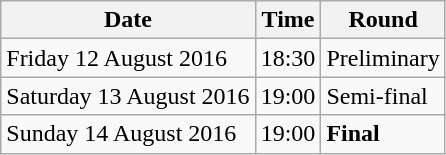<table class="wikitable">
<tr>
<th>Date</th>
<th>Time</th>
<th>Round</th>
</tr>
<tr>
<td>Friday 12 August 2016</td>
<td>18:30</td>
<td>Preliminary</td>
</tr>
<tr>
<td>Saturday 13 August 2016</td>
<td>19:00</td>
<td>Semi-final</td>
</tr>
<tr>
<td>Sunday 14 August 2016</td>
<td>19:00</td>
<td><strong>Final</strong></td>
</tr>
</table>
